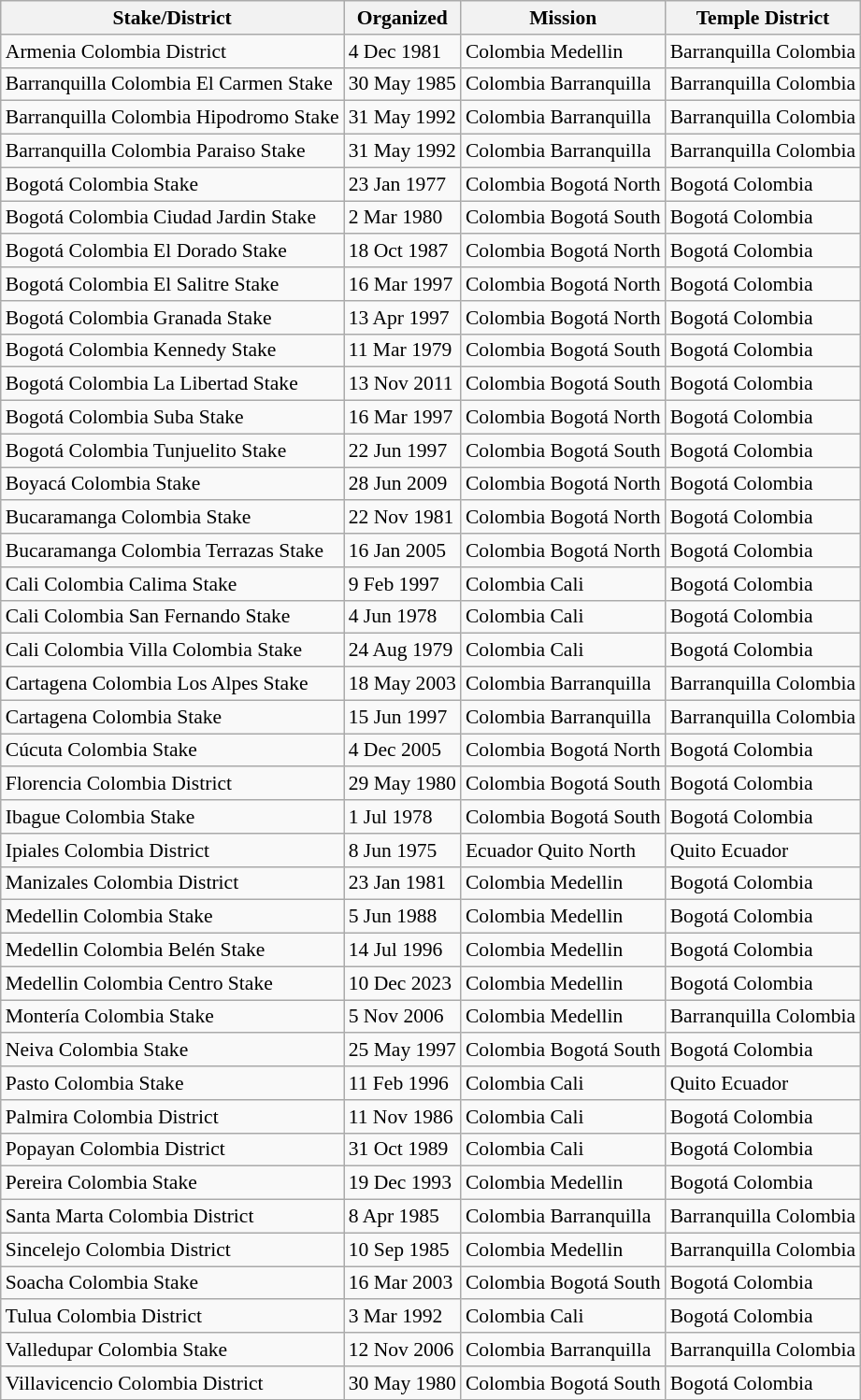<table class="wikitable sortable mw-collapsible mw-collapsed" style="font-size:90%">
<tr>
<th>Stake/District</th>
<th data-sort-type=date>Organized</th>
<th>Mission</th>
<th>Temple District</th>
</tr>
<tr>
<td>Armenia Colombia District</td>
<td>4 Dec 1981</td>
<td>Colombia Medellin</td>
<td>Barranquilla Colombia</td>
</tr>
<tr>
<td>Barranquilla Colombia El Carmen Stake</td>
<td>30 May 1985</td>
<td>Colombia Barranquilla</td>
<td>Barranquilla Colombia</td>
</tr>
<tr>
<td>Barranquilla Colombia Hipodromo Stake</td>
<td>31 May 1992</td>
<td>Colombia Barranquilla</td>
<td>Barranquilla Colombia</td>
</tr>
<tr>
<td>Barranquilla Colombia Paraiso Stake</td>
<td>31 May 1992</td>
<td>Colombia Barranquilla</td>
<td>Barranquilla Colombia</td>
</tr>
<tr>
<td>Bogotá Colombia Stake</td>
<td>23 Jan 1977</td>
<td>Colombia Bogotá North</td>
<td>Bogotá Colombia</td>
</tr>
<tr>
<td>Bogotá Colombia Ciudad Jardin Stake</td>
<td>2 Mar 1980</td>
<td>Colombia Bogotá South</td>
<td>Bogotá Colombia</td>
</tr>
<tr>
<td>Bogotá Colombia El Dorado Stake</td>
<td>18 Oct 1987</td>
<td>Colombia Bogotá North</td>
<td>Bogotá Colombia</td>
</tr>
<tr>
<td>Bogotá Colombia El Salitre Stake</td>
<td>16 Mar 1997</td>
<td>Colombia Bogotá North</td>
<td>Bogotá Colombia</td>
</tr>
<tr>
<td>Bogotá Colombia Granada Stake</td>
<td>13 Apr 1997</td>
<td>Colombia Bogotá North</td>
<td>Bogotá Colombia</td>
</tr>
<tr>
<td>Bogotá Colombia Kennedy Stake</td>
<td>11 Mar 1979</td>
<td>Colombia Bogotá South</td>
<td>Bogotá Colombia</td>
</tr>
<tr>
<td>Bogotá Colombia La Libertad Stake</td>
<td>13 Nov 2011</td>
<td>Colombia Bogotá South</td>
<td>Bogotá Colombia</td>
</tr>
<tr>
<td>Bogotá Colombia Suba Stake</td>
<td>16 Mar 1997</td>
<td>Colombia Bogotá North</td>
<td>Bogotá Colombia</td>
</tr>
<tr>
<td>Bogotá Colombia Tunjuelito Stake</td>
<td>22 Jun 1997</td>
<td>Colombia Bogotá South</td>
<td>Bogotá Colombia</td>
</tr>
<tr>
<td>Boyacá Colombia Stake</td>
<td>28 Jun 2009</td>
<td>Colombia Bogotá North</td>
<td>Bogotá Colombia</td>
</tr>
<tr>
<td>Bucaramanga Colombia Stake</td>
<td>22 Nov 1981</td>
<td>Colombia Bogotá North</td>
<td>Bogotá Colombia</td>
</tr>
<tr>
<td>Bucaramanga Colombia Terrazas Stake</td>
<td>16 Jan 2005</td>
<td>Colombia Bogotá North</td>
<td>Bogotá Colombia</td>
</tr>
<tr>
<td>Cali Colombia Calima Stake</td>
<td>9 Feb 1997</td>
<td>Colombia Cali</td>
<td>Bogotá Colombia</td>
</tr>
<tr>
<td>Cali Colombia San Fernando Stake</td>
<td>4 Jun 1978</td>
<td>Colombia Cali</td>
<td>Bogotá Colombia</td>
</tr>
<tr>
<td>Cali Colombia Villa Colombia Stake</td>
<td>24 Aug 1979</td>
<td>Colombia Cali</td>
<td>Bogotá Colombia</td>
</tr>
<tr>
<td>Cartagena Colombia Los Alpes Stake</td>
<td>18 May 2003</td>
<td>Colombia Barranquilla</td>
<td>Barranquilla Colombia</td>
</tr>
<tr>
<td>Cartagena Colombia Stake</td>
<td>15 Jun 1997</td>
<td>Colombia Barranquilla</td>
<td>Barranquilla Colombia</td>
</tr>
<tr>
<td>Cúcuta Colombia Stake</td>
<td>4 Dec 2005</td>
<td>Colombia Bogotá North</td>
<td>Bogotá Colombia</td>
</tr>
<tr>
<td>Florencia Colombia District</td>
<td>29 May 1980</td>
<td>Colombia Bogotá South</td>
<td>Bogotá Colombia</td>
</tr>
<tr>
<td>Ibague Colombia Stake</td>
<td>1 Jul 1978</td>
<td>Colombia Bogotá South</td>
<td>Bogotá Colombia</td>
</tr>
<tr>
<td>Ipiales Colombia District</td>
<td>8 Jun 1975</td>
<td>Ecuador Quito North</td>
<td>Quito Ecuador</td>
</tr>
<tr>
<td>Manizales Colombia District</td>
<td>23 Jan 1981</td>
<td>Colombia Medellin</td>
<td>Bogotá Colombia</td>
</tr>
<tr>
<td>Medellin Colombia Stake</td>
<td>5 Jun 1988</td>
<td>Colombia Medellin</td>
<td>Bogotá Colombia</td>
</tr>
<tr>
<td>Medellin Colombia Belén Stake</td>
<td>14 Jul 1996</td>
<td>Colombia Medellin</td>
<td>Bogotá Colombia</td>
</tr>
<tr>
<td>Medellin Colombia Centro Stake</td>
<td>10 Dec 2023</td>
<td>Colombia Medellin</td>
<td>Bogotá Colombia</td>
</tr>
<tr>
<td>Montería Colombia Stake</td>
<td>5 Nov 2006</td>
<td>Colombia Medellin</td>
<td>Barranquilla Colombia</td>
</tr>
<tr>
<td>Neiva Colombia Stake</td>
<td>25 May 1997</td>
<td>Colombia Bogotá South</td>
<td>Bogotá Colombia</td>
</tr>
<tr>
<td>Pasto Colombia Stake</td>
<td>11 Feb 1996</td>
<td>Colombia Cali</td>
<td>Quito Ecuador</td>
</tr>
<tr>
<td>Palmira Colombia District</td>
<td>11 Nov 1986</td>
<td>Colombia Cali</td>
<td>Bogotá Colombia</td>
</tr>
<tr>
<td>Popayan Colombia District</td>
<td>31 Oct 1989</td>
<td>Colombia Cali</td>
<td>Bogotá Colombia</td>
</tr>
<tr>
<td>Pereira Colombia Stake</td>
<td>19 Dec 1993</td>
<td>Colombia Medellin</td>
<td>Bogotá Colombia</td>
</tr>
<tr>
<td>Santa Marta Colombia District</td>
<td>8 Apr 1985</td>
<td>Colombia Barranquilla</td>
<td>Barranquilla Colombia</td>
</tr>
<tr>
<td>Sincelejo Colombia District</td>
<td>10 Sep 1985</td>
<td>Colombia Medellin</td>
<td>Barranquilla Colombia</td>
</tr>
<tr>
<td>Soacha Colombia Stake</td>
<td>16 Mar 2003</td>
<td>Colombia Bogotá South</td>
<td>Bogotá Colombia</td>
</tr>
<tr>
<td>Tulua Colombia District</td>
<td>3 Mar 1992</td>
<td>Colombia Cali</td>
<td>Bogotá Colombia</td>
</tr>
<tr>
<td>Valledupar Colombia Stake</td>
<td>12 Nov 2006</td>
<td>Colombia Barranquilla</td>
<td>Barranquilla Colombia</td>
</tr>
<tr>
<td>Villavicencio Colombia District</td>
<td>30 May 1980</td>
<td>Colombia Bogotá South</td>
<td>Bogotá Colombia</td>
</tr>
</table>
